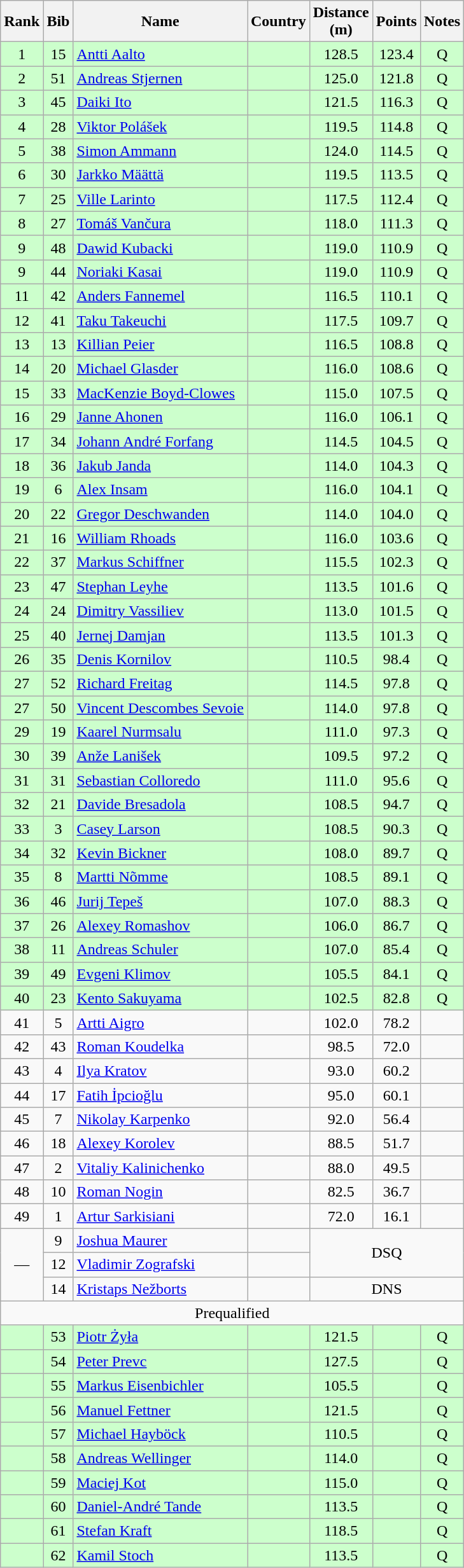<table class="wikitable sortable" style="text-align:center">
<tr>
<th>Rank</th>
<th>Bib</th>
<th>Name</th>
<th>Country</th>
<th>Distance<br>(m)</th>
<th>Points</th>
<th>Notes</th>
</tr>
<tr bgcolor=ccffcc>
<td>1</td>
<td>15</td>
<td align=left><a href='#'>Antti Aalto</a></td>
<td align=left></td>
<td>128.5</td>
<td>123.4</td>
<td>Q</td>
</tr>
<tr bgcolor=ccffcc>
<td>2</td>
<td>51</td>
<td align=left><a href='#'>Andreas Stjernen</a></td>
<td align=left></td>
<td>125.0</td>
<td>121.8</td>
<td>Q</td>
</tr>
<tr bgcolor=ccffcc>
<td>3</td>
<td>45</td>
<td align=left><a href='#'>Daiki Ito</a></td>
<td align=left></td>
<td>121.5</td>
<td>116.3</td>
<td>Q</td>
</tr>
<tr bgcolor=ccffcc>
<td>4</td>
<td>28</td>
<td align=left><a href='#'>Viktor Polášek</a></td>
<td align=left></td>
<td>119.5</td>
<td>114.8</td>
<td>Q</td>
</tr>
<tr bgcolor=ccffcc>
<td>5</td>
<td>38</td>
<td align=left><a href='#'>Simon Ammann</a></td>
<td align=left></td>
<td>124.0</td>
<td>114.5</td>
<td>Q</td>
</tr>
<tr bgcolor=ccffcc>
<td>6</td>
<td>30</td>
<td align=left><a href='#'>Jarkko Määttä</a></td>
<td align=left></td>
<td>119.5</td>
<td>113.5</td>
<td>Q</td>
</tr>
<tr bgcolor=ccffcc>
<td>7</td>
<td>25</td>
<td align=left><a href='#'>Ville Larinto</a></td>
<td align=left></td>
<td>117.5</td>
<td>112.4</td>
<td>Q</td>
</tr>
<tr bgcolor=ccffcc>
<td>8</td>
<td>27</td>
<td align=left><a href='#'>Tomáš Vančura</a></td>
<td align=left></td>
<td>118.0</td>
<td>111.3</td>
<td>Q</td>
</tr>
<tr bgcolor=ccffcc>
<td>9</td>
<td>48</td>
<td align=left><a href='#'>Dawid Kubacki</a></td>
<td align=left></td>
<td>119.0</td>
<td>110.9</td>
<td>Q</td>
</tr>
<tr bgcolor=ccffcc>
<td>9</td>
<td>44</td>
<td align=left><a href='#'>Noriaki Kasai</a></td>
<td align=left></td>
<td>119.0</td>
<td>110.9</td>
<td>Q</td>
</tr>
<tr bgcolor=ccffcc>
<td>11</td>
<td>42</td>
<td align=left><a href='#'>Anders Fannemel</a></td>
<td align=left></td>
<td>116.5</td>
<td>110.1</td>
<td>Q</td>
</tr>
<tr bgcolor=ccffcc>
<td>12</td>
<td>41</td>
<td align=left><a href='#'>Taku Takeuchi</a></td>
<td align=left></td>
<td>117.5</td>
<td>109.7</td>
<td>Q</td>
</tr>
<tr bgcolor=ccffcc>
<td>13</td>
<td>13</td>
<td align=left><a href='#'>Killian Peier</a></td>
<td align=left></td>
<td>116.5</td>
<td>108.8</td>
<td>Q</td>
</tr>
<tr bgcolor=ccffcc>
<td>14</td>
<td>20</td>
<td align=left><a href='#'>Michael Glasder</a></td>
<td align=left></td>
<td>116.0</td>
<td>108.6</td>
<td>Q</td>
</tr>
<tr bgcolor=ccffcc>
<td>15</td>
<td>33</td>
<td align=left><a href='#'>MacKenzie Boyd-Clowes</a></td>
<td align=left></td>
<td>115.0</td>
<td>107.5</td>
<td>Q</td>
</tr>
<tr bgcolor=ccffcc>
<td>16</td>
<td>29</td>
<td align=left><a href='#'>Janne Ahonen</a></td>
<td align=left></td>
<td>116.0</td>
<td>106.1</td>
<td>Q</td>
</tr>
<tr bgcolor=ccffcc>
<td>17</td>
<td>34</td>
<td align=left><a href='#'>Johann André Forfang</a></td>
<td align=left></td>
<td>114.5</td>
<td>104.5</td>
<td>Q</td>
</tr>
<tr bgcolor=ccffcc>
<td>18</td>
<td>36</td>
<td align=left><a href='#'>Jakub Janda</a></td>
<td align=left></td>
<td>114.0</td>
<td>104.3</td>
<td>Q</td>
</tr>
<tr bgcolor=ccffcc>
<td>19</td>
<td>6</td>
<td align=left><a href='#'>Alex Insam</a></td>
<td align=left></td>
<td>116.0</td>
<td>104.1</td>
<td>Q</td>
</tr>
<tr bgcolor=ccffcc>
<td>20</td>
<td>22</td>
<td align=left><a href='#'>Gregor Deschwanden</a></td>
<td align=left></td>
<td>114.0</td>
<td>104.0</td>
<td>Q</td>
</tr>
<tr bgcolor=ccffcc>
<td>21</td>
<td>16</td>
<td align=left><a href='#'>William Rhoads</a></td>
<td align=left></td>
<td>116.0</td>
<td>103.6</td>
<td>Q</td>
</tr>
<tr bgcolor=ccffcc>
<td>22</td>
<td>37</td>
<td align=left><a href='#'>Markus Schiffner</a></td>
<td align=left></td>
<td>115.5</td>
<td>102.3</td>
<td>Q</td>
</tr>
<tr bgcolor=ccffcc>
<td>23</td>
<td>47</td>
<td align=left><a href='#'>Stephan Leyhe</a></td>
<td align=left></td>
<td>113.5</td>
<td>101.6</td>
<td>Q</td>
</tr>
<tr bgcolor=ccffcc>
<td>24</td>
<td>24</td>
<td align=left><a href='#'>Dimitry Vassiliev</a></td>
<td align=left></td>
<td>113.0</td>
<td>101.5</td>
<td>Q</td>
</tr>
<tr bgcolor=ccffcc>
<td>25</td>
<td>40</td>
<td align=left><a href='#'>Jernej Damjan</a></td>
<td align=left></td>
<td>113.5</td>
<td>101.3</td>
<td>Q</td>
</tr>
<tr bgcolor=ccffcc>
<td>26</td>
<td>35</td>
<td align=left><a href='#'>Denis Kornilov</a></td>
<td align=left></td>
<td>110.5</td>
<td>98.4</td>
<td>Q</td>
</tr>
<tr bgcolor=ccffcc>
<td>27</td>
<td>52</td>
<td align=left><a href='#'>Richard Freitag</a></td>
<td align=left></td>
<td>114.5</td>
<td>97.8</td>
<td>Q</td>
</tr>
<tr bgcolor=ccffcc>
<td>27</td>
<td>50</td>
<td align=left><a href='#'>Vincent Descombes Sevoie</a></td>
<td align=left></td>
<td>114.0</td>
<td>97.8</td>
<td>Q</td>
</tr>
<tr bgcolor=ccffcc>
<td>29</td>
<td>19</td>
<td align=left><a href='#'>Kaarel Nurmsalu</a></td>
<td align=left></td>
<td>111.0</td>
<td>97.3</td>
<td>Q</td>
</tr>
<tr bgcolor=ccffcc>
<td>30</td>
<td>39</td>
<td align=left><a href='#'>Anže Lanišek</a></td>
<td align=left></td>
<td>109.5</td>
<td>97.2</td>
<td>Q</td>
</tr>
<tr bgcolor=ccffcc>
<td>31</td>
<td>31</td>
<td align=left><a href='#'>Sebastian Colloredo</a></td>
<td align=left></td>
<td>111.0</td>
<td>95.6</td>
<td>Q</td>
</tr>
<tr bgcolor=ccffcc>
<td>32</td>
<td>21</td>
<td align=left><a href='#'>Davide Bresadola</a></td>
<td align=left></td>
<td>108.5</td>
<td>94.7</td>
<td>Q</td>
</tr>
<tr bgcolor=ccffcc>
<td>33</td>
<td>3</td>
<td align=left><a href='#'>Casey Larson</a></td>
<td align=left></td>
<td>108.5</td>
<td>90.3</td>
<td>Q</td>
</tr>
<tr bgcolor=ccffcc>
<td>34</td>
<td>32</td>
<td align=left><a href='#'>Kevin Bickner</a></td>
<td align=left></td>
<td>108.0</td>
<td>89.7</td>
<td>Q</td>
</tr>
<tr bgcolor=ccffcc>
<td>35</td>
<td>8</td>
<td align=left><a href='#'>Martti Nõmme</a></td>
<td align=left></td>
<td>108.5</td>
<td>89.1</td>
<td>Q</td>
</tr>
<tr bgcolor=ccffcc>
<td>36</td>
<td>46</td>
<td align=left><a href='#'>Jurij Tepeš</a></td>
<td align=left></td>
<td>107.0</td>
<td>88.3</td>
<td>Q</td>
</tr>
<tr bgcolor=ccffcc>
<td>37</td>
<td>26</td>
<td align=left><a href='#'>Alexey Romashov</a></td>
<td align=left></td>
<td>106.0</td>
<td>86.7</td>
<td>Q</td>
</tr>
<tr bgcolor=ccffcc>
<td>38</td>
<td>11</td>
<td align=left><a href='#'>Andreas Schuler</a></td>
<td align=left></td>
<td>107.0</td>
<td>85.4</td>
<td>Q</td>
</tr>
<tr bgcolor=ccffcc>
<td>39</td>
<td>49</td>
<td align=left><a href='#'>Evgeni Klimov</a></td>
<td align=left></td>
<td>105.5</td>
<td>84.1</td>
<td>Q</td>
</tr>
<tr bgcolor=ccffcc>
<td>40</td>
<td>23</td>
<td align=left><a href='#'>Kento Sakuyama</a></td>
<td align=left></td>
<td>102.5</td>
<td>82.8</td>
<td>Q</td>
</tr>
<tr>
<td>41</td>
<td>5</td>
<td align=left><a href='#'>Artti Aigro</a></td>
<td align=left></td>
<td>102.0</td>
<td>78.2</td>
<td></td>
</tr>
<tr>
<td>42</td>
<td>43</td>
<td align=left><a href='#'>Roman Koudelka</a></td>
<td align=left></td>
<td>98.5</td>
<td>72.0</td>
<td></td>
</tr>
<tr>
<td>43</td>
<td>4</td>
<td align=left><a href='#'>Ilya Kratov</a></td>
<td align=left></td>
<td>93.0</td>
<td>60.2</td>
<td></td>
</tr>
<tr>
<td>44</td>
<td>17</td>
<td align=left><a href='#'>Fatih İpcioğlu</a></td>
<td align=left></td>
<td>95.0</td>
<td>60.1</td>
<td></td>
</tr>
<tr>
<td>45</td>
<td>7</td>
<td align=left><a href='#'>Nikolay Karpenko</a></td>
<td align=left></td>
<td>92.0</td>
<td>56.4</td>
<td></td>
</tr>
<tr>
<td>46</td>
<td>18</td>
<td align=left><a href='#'>Alexey Korolev</a></td>
<td align=left></td>
<td>88.5</td>
<td>51.7</td>
<td></td>
</tr>
<tr>
<td>47</td>
<td>2</td>
<td align=left><a href='#'>Vitaliy Kalinichenko</a></td>
<td align=left></td>
<td>88.0</td>
<td>49.5</td>
<td></td>
</tr>
<tr>
<td>48</td>
<td>10</td>
<td align=left><a href='#'>Roman Nogin</a></td>
<td align=left></td>
<td>82.5</td>
<td>36.7</td>
<td></td>
</tr>
<tr>
<td>49</td>
<td>1</td>
<td align=left><a href='#'>Artur Sarkisiani</a></td>
<td align=left></td>
<td>72.0</td>
<td>16.1</td>
<td></td>
</tr>
<tr>
<td rowspan=3>—</td>
<td>9</td>
<td align=left><a href='#'>Joshua Maurer</a></td>
<td align=left></td>
<td rowspan=2 colspan=3>DSQ</td>
</tr>
<tr>
<td>12</td>
<td align=left><a href='#'>Vladimir Zografski</a></td>
<td align=left></td>
</tr>
<tr>
<td>14</td>
<td align=left><a href='#'>Kristaps Nežborts</a></td>
<td align=left></td>
<td colspan=3>DNS</td>
</tr>
<tr align=center>
<td colspan=8>Prequalified</td>
</tr>
<tr bgcolor=ccffcc>
<td></td>
<td>53</td>
<td align=left><a href='#'>Piotr Żyła</a></td>
<td align=left></td>
<td>121.5</td>
<td></td>
<td>Q</td>
</tr>
<tr bgcolor=ccffcc>
<td></td>
<td>54</td>
<td align=left><a href='#'>Peter Prevc</a></td>
<td align=left></td>
<td>127.5</td>
<td></td>
<td>Q</td>
</tr>
<tr bgcolor=ccffcc>
<td></td>
<td>55</td>
<td align=left><a href='#'>Markus Eisenbichler</a></td>
<td align=left></td>
<td>105.5</td>
<td></td>
<td>Q</td>
</tr>
<tr bgcolor=ccffcc>
<td></td>
<td>56</td>
<td align=left><a href='#'>Manuel Fettner</a></td>
<td align=left></td>
<td>121.5</td>
<td></td>
<td>Q</td>
</tr>
<tr bgcolor=ccffcc>
<td></td>
<td>57</td>
<td align=left><a href='#'>Michael Hayböck</a></td>
<td align=left></td>
<td>110.5</td>
<td></td>
<td>Q</td>
</tr>
<tr bgcolor=ccffcc>
<td></td>
<td>58</td>
<td align=left><a href='#'>Andreas Wellinger</a></td>
<td align=left></td>
<td>114.0</td>
<td></td>
<td>Q</td>
</tr>
<tr bgcolor=ccffcc>
<td></td>
<td>59</td>
<td align=left><a href='#'>Maciej Kot</a></td>
<td align=left></td>
<td>115.0</td>
<td></td>
<td>Q</td>
</tr>
<tr bgcolor=ccffcc>
<td></td>
<td>60</td>
<td align=left><a href='#'>Daniel-André Tande</a></td>
<td align=left></td>
<td>113.5</td>
<td></td>
<td>Q</td>
</tr>
<tr bgcolor=ccffcc>
<td></td>
<td>61</td>
<td align=left><a href='#'>Stefan Kraft</a></td>
<td align=left></td>
<td>118.5</td>
<td></td>
<td>Q</td>
</tr>
<tr bgcolor=ccffcc>
<td></td>
<td>62</td>
<td align=left><a href='#'>Kamil Stoch</a></td>
<td align=left></td>
<td>113.5</td>
<td></td>
<td>Q</td>
</tr>
</table>
